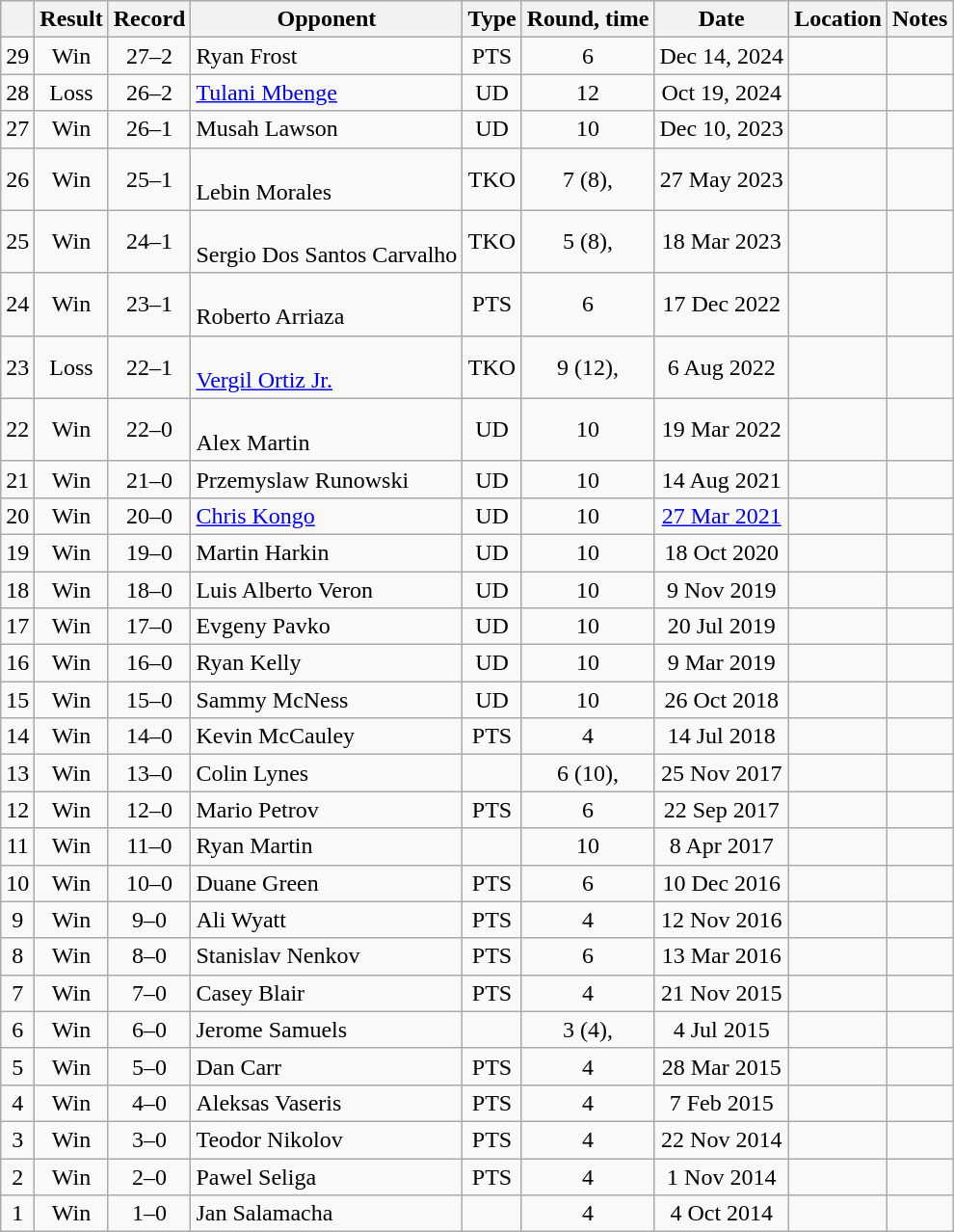<table class="wikitable" style="text-align:center">
<tr>
<th></th>
<th>Result</th>
<th>Record</th>
<th>Opponent</th>
<th>Type</th>
<th>Round, time</th>
<th>Date</th>
<th>Location</th>
<th>Notes</th>
</tr>
<tr>
<td>29</td>
<td> Win</td>
<td>27–2</td>
<td style="text-align:left;">Ryan Frost</td>
<td>PTS</td>
<td>6</td>
<td>Dec 14, 2024</td>
<td style="text-align:left;"></td>
<td></td>
</tr>
<tr>
<td>28</td>
<td> Loss</td>
<td>26–2</td>
<td style="text-align:left;"><a href='#'>Tulani Mbenge</a></td>
<td>UD</td>
<td>12</td>
<td>Oct 19, 2024</td>
<td style="text-align:left;"></td>
<td style="text-align:left;"></td>
</tr>
<tr>
<td>27</td>
<td> Win</td>
<td>26–1</td>
<td style="text-align:left;">Musah Lawson</td>
<td>UD</td>
<td>10</td>
<td>Dec 10, 2023</td>
<td style="text-align:left;"></td>
<td style="text-align:left;"></td>
</tr>
<tr>
<td>26</td>
<td>Win</td>
<td>25–1</td>
<td style="text-align:left;"><br>Lebin Morales</td>
<td>TKO</td>
<td>7 (8), </td>
<td>27 May 2023</td>
<td style="text-align:left;"></td>
<td></td>
</tr>
<tr>
<td>25</td>
<td>Win</td>
<td>24–1</td>
<td style="text-align:left;"><br>Sergio Dos Santos Carvalho</td>
<td>TKO</td>
<td>5 (8), </td>
<td>18 Mar 2023</td>
<td style="text-align:left;"></td>
<td></td>
</tr>
<tr>
<td>24</td>
<td>Win</td>
<td>23–1</td>
<td style="text-align:left;"><br>Roberto Arriaza</td>
<td>PTS</td>
<td>6</td>
<td>17 Dec 2022</td>
<td style="text-align:left;"></td>
<td></td>
</tr>
<tr>
<td>23</td>
<td>Loss</td>
<td>22–1</td>
<td style="text-align:left;"><br><a href='#'>Vergil Ortiz Jr.</a></td>
<td>TKO</td>
<td>9 (12), </td>
<td>6 Aug 2022</td>
<td style="text-align:left;"><br></td>
<td></td>
</tr>
<tr>
<td>22</td>
<td>Win</td>
<td>22–0</td>
<td style="text-align:left;"><br>Alex Martin</td>
<td>UD</td>
<td>10</td>
<td>19 Mar 2022</td>
<td style="text-align:left;"><br></td>
<td></td>
</tr>
<tr>
<td>21</td>
<td>Win</td>
<td>21–0</td>
<td style="text-align:left;">Przemyslaw Runowski</td>
<td>UD</td>
<td>10</td>
<td>14 Aug 2021</td>
<td style="text-align:left;"></td>
<td style="text-align:left;"></td>
</tr>
<tr>
<td>20</td>
<td>Win</td>
<td>20–0</td>
<td style="text-align:left;"><a href='#'>Chris Kongo</a></td>
<td>UD</td>
<td>10</td>
<td><a href='#'>27 Mar 2021</a></td>
<td style="text-align:left;"></td>
<td style="text-align:left;"></td>
</tr>
<tr>
<td>19</td>
<td>Win</td>
<td>19–0</td>
<td style="text-align:left;">Martin Harkin</td>
<td>UD</td>
<td>10</td>
<td>18 Oct 2020</td>
<td style="text-align:left;"></td>
<td></td>
</tr>
<tr>
<td>18</td>
<td>Win</td>
<td>18–0</td>
<td style="text-align:left;">Luis Alberto Veron</td>
<td>UD</td>
<td>10</td>
<td>9 Nov 2019</td>
<td style="text-align:left;"></td>
<td></td>
</tr>
<tr>
<td>17</td>
<td>Win</td>
<td>17–0</td>
<td style="text-align:left;">Evgeny Pavko</td>
<td>UD</td>
<td>10</td>
<td>20 Jul 2019</td>
<td style="text-align:left;"></td>
<td style="text-align:left;"></td>
</tr>
<tr>
<td>16</td>
<td>Win</td>
<td>16–0</td>
<td style="text-align:left;">Ryan Kelly</td>
<td>UD</td>
<td>10</td>
<td>9 Mar 2019</td>
<td style="text-align:left;"></td>
<td style="text-align:left;"></td>
</tr>
<tr>
<td>15</td>
<td>Win</td>
<td>15–0</td>
<td style="text-align:left;">Sammy McNess</td>
<td>UD</td>
<td>10</td>
<td>26 Oct 2018</td>
<td style="text-align:left;"></td>
<td style="text-align:left;"></td>
</tr>
<tr>
<td>14</td>
<td>Win</td>
<td>14–0</td>
<td style="text-align:left;">Kevin McCauley</td>
<td>PTS</td>
<td>4</td>
<td>14 Jul 2018</td>
<td style="text-align:left;"></td>
<td></td>
</tr>
<tr>
<td>13</td>
<td>Win</td>
<td>13–0</td>
<td style="text-align:left;">Colin Lynes</td>
<td></td>
<td>6 (10), </td>
<td>25 Nov 2017</td>
<td style="text-align:left;"></td>
<td style="text-align:left;"></td>
</tr>
<tr>
<td>12</td>
<td>Win</td>
<td>12–0</td>
<td style="text-align:left;">Mario Petrov</td>
<td>PTS</td>
<td>6</td>
<td>22 Sep 2017</td>
<td style="text-align:left;"></td>
<td></td>
</tr>
<tr>
<td>11</td>
<td>Win</td>
<td>11–0</td>
<td style="text-align:left;">Ryan Martin</td>
<td></td>
<td>10</td>
<td>8 Apr 2017</td>
<td style="text-align:left;"></td>
<td style="text-align:left;"></td>
</tr>
<tr>
<td>10</td>
<td>Win</td>
<td>10–0</td>
<td style="text-align:left;">Duane Green</td>
<td>PTS</td>
<td>6</td>
<td>10 Dec 2016</td>
<td style="text-align:left;"></td>
<td></td>
</tr>
<tr>
<td>9</td>
<td>Win</td>
<td>9–0</td>
<td style="text-align:left;">Ali Wyatt</td>
<td>PTS</td>
<td>4</td>
<td>12 Nov 2016</td>
<td style="text-align:left;"></td>
<td></td>
</tr>
<tr>
<td>8</td>
<td>Win</td>
<td>8–0</td>
<td style="text-align:left;">Stanislav Nenkov</td>
<td>PTS</td>
<td>6</td>
<td>13 Mar 2016</td>
<td style="text-align:left;"></td>
<td></td>
</tr>
<tr>
<td>7</td>
<td>Win</td>
<td>7–0</td>
<td style="text-align:left;">Casey Blair</td>
<td>PTS</td>
<td>4</td>
<td>21 Nov 2015</td>
<td style="text-align:left;"></td>
<td></td>
</tr>
<tr>
<td>6</td>
<td>Win</td>
<td>6–0</td>
<td style="text-align:left;">Jerome Samuels</td>
<td></td>
<td>3 (4), </td>
<td>4 Jul 2015</td>
<td style="text-align:left;"></td>
<td></td>
</tr>
<tr>
<td>5</td>
<td>Win</td>
<td>5–0</td>
<td style="text-align:left;">Dan Carr</td>
<td>PTS</td>
<td>4</td>
<td>28 Mar 2015</td>
<td style="text-align:left;"></td>
<td></td>
</tr>
<tr>
<td>4</td>
<td>Win</td>
<td>4–0</td>
<td style="text-align:left;">Aleksas Vaseris</td>
<td>PTS</td>
<td>4</td>
<td>7 Feb 2015</td>
<td style="text-align:left;"></td>
<td></td>
</tr>
<tr>
<td>3</td>
<td>Win</td>
<td>3–0</td>
<td style="text-align:left;">Teodor Nikolov</td>
<td>PTS</td>
<td>4</td>
<td>22 Nov 2014</td>
<td style="text-align:left;"></td>
<td></td>
</tr>
<tr>
<td>2</td>
<td>Win</td>
<td>2–0</td>
<td style="text-align:left;">Pawel Seliga</td>
<td>PTS</td>
<td>4</td>
<td>1 Nov 2014</td>
<td style="text-align:left;"></td>
<td></td>
</tr>
<tr>
<td>1</td>
<td>Win</td>
<td>1–0</td>
<td style="text-align:left;">Jan Salamacha</td>
<td></td>
<td>4</td>
<td>4 Oct 2014</td>
<td style="text-align:left;"></td>
<td></td>
</tr>
</table>
